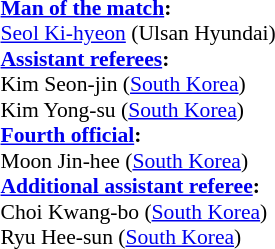<table width=100% style="font-size: 90%">
<tr>
<td><br><strong><a href='#'>Man of the match</a>:</strong>
<br><a href='#'>Seol Ki-hyeon</a> (Ulsan Hyundai)<br><strong><a href='#'>Assistant referees</a>:</strong>
<br>Kim Seon-jin (<a href='#'>South Korea</a>)
<br>Kim Yong-su (<a href='#'>South Korea</a>)
<br><strong><a href='#'>Fourth official</a>:</strong>
<br>Moon Jin-hee (<a href='#'>South Korea</a>)
<br><strong><a href='#'>Additional assistant referee</a>:</strong>
<br>Choi Kwang-bo (<a href='#'>South Korea</a>)
<br>Ryu Hee-sun (<a href='#'>South Korea</a>)</td>
</tr>
</table>
